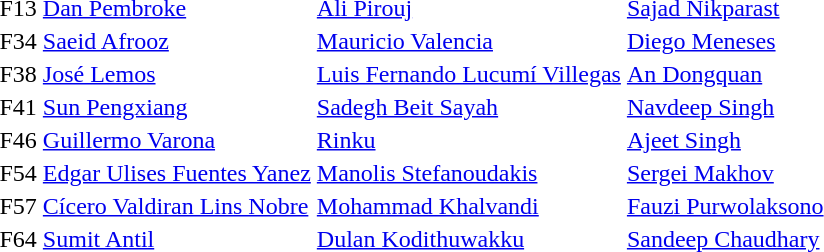<table>
<tr>
<td>F13</td>
<td><a href='#'>Dan Pembroke</a><br></td>
<td><a href='#'>Ali Pirouj</a><br></td>
<td><a href='#'>Sajad Nikparast</a><br></td>
</tr>
<tr>
<td>F34</td>
<td><a href='#'>Saeid Afrooz</a><br></td>
<td><a href='#'>Mauricio Valencia</a><br></td>
<td><a href='#'>Diego Meneses</a><br></td>
</tr>
<tr>
<td>F38</td>
<td><a href='#'>José Lemos</a><br></td>
<td><a href='#'>Luis Fernando Lucumí Villegas</a><br></td>
<td><a href='#'>An Dongquan</a><br></td>
</tr>
<tr>
<td>F41</td>
<td><a href='#'>Sun Pengxiang</a><br></td>
<td><a href='#'>Sadegh Beit Sayah</a><br></td>
<td><a href='#'>Navdeep Singh</a><br></td>
</tr>
<tr>
<td>F46</td>
<td><a href='#'>Guillermo Varona</a><br></td>
<td><a href='#'>Rinku</a><br></td>
<td><a href='#'>Ajeet Singh</a><br></td>
</tr>
<tr>
<td>F54</td>
<td><a href='#'>Edgar Ulises Fuentes Yanez</a><br></td>
<td><a href='#'>Manolis Stefanoudakis</a><br></td>
<td><a href='#'>Sergei Makhov</a><br></td>
</tr>
<tr>
<td>F57</td>
<td><a href='#'>Cícero Valdiran Lins Nobre</a><br></td>
<td><a href='#'>Mohammad Khalvandi</a><br></td>
<td><a href='#'>Fauzi Purwolaksono</a><br></td>
</tr>
<tr>
<td>F64</td>
<td><a href='#'>Sumit Antil</a><br></td>
<td><a href='#'>Dulan Kodithuwakku</a><br></td>
<td><a href='#'>Sandeep Chaudhary</a><br></td>
</tr>
</table>
